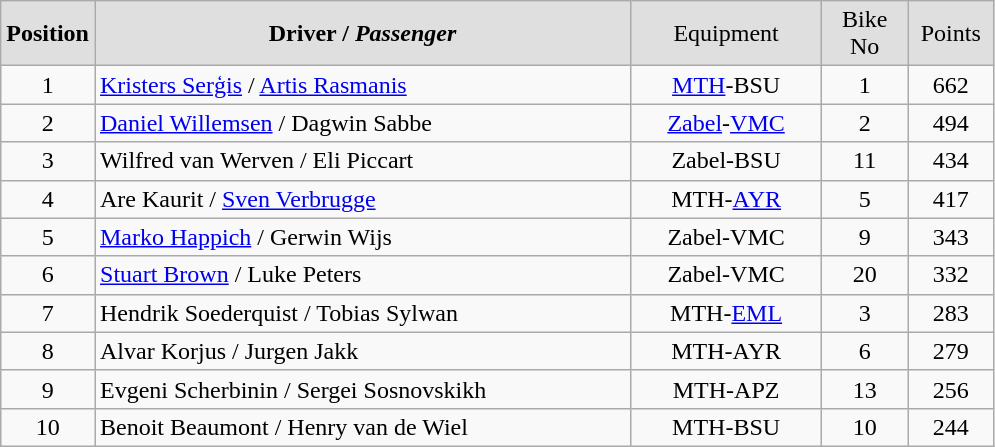<table class="wikitable">
<tr align="center" style="background:#dfdfdf;">
<td width="50"><strong>Position</strong></td>
<td width="350"><strong>Driver / <em>Passenger<strong><em></td>
<td width="120"></strong>Equipment<strong></td>
<td width="50"></strong>Bike  No<strong></td>
<td width="50"></strong>Points<strong></td>
</tr>
<tr align="center">
<td></strong>1<strong></td>
<td align="left"> <a href='#'>Kristers Serģis</a> / </em><a href='#'>Artis Rasmanis</a><em></td>
<td><a href='#'>MTH</a>-BSU</td>
<td></em>1<em></td>
<td></strong>662<strong></td>
</tr>
<tr align="center">
<td></strong>2<strong></td>
<td align="left"> <a href='#'>Daniel Willemsen</a> /  </em>Dagwin Sabbe<em></td>
<td><a href='#'>Zabel</a>-<a href='#'>VMC</a></td>
<td></em>2<em></td>
<td></strong>494<strong></td>
</tr>
<tr align="center">
<td></strong>3<strong></td>
<td align="left"> Wilfred van Werven /  </em>Eli Piccart<em></td>
<td>Zabel-BSU</td>
<td></em>11<em></td>
<td></strong>434<strong></td>
</tr>
<tr align="center">
<td></strong>4<strong></td>
<td align="left"> Are Kaurit / </em><a href='#'>Sven Verbrugge</a><em></td>
<td>MTH-<a href='#'>AYR</a></td>
<td></em>5<em></td>
<td></strong>417<strong></td>
</tr>
<tr align="center">
<td></strong>5<strong></td>
<td align="left"> <a href='#'>Marko Happich</a> /  </em>Gerwin Wijs<em></td>
<td>Zabel-VMC</td>
<td></em>9<em></td>
<td></strong>343<strong></td>
</tr>
<tr align="center">
<td></strong>6<strong></td>
<td align="left"> <a href='#'>Stuart Brown</a> / </em>Luke Peters<em></td>
<td>Zabel-VMC</td>
<td></em>20<em></td>
<td></strong>332<strong></td>
</tr>
<tr align="center">
<td></strong>7<strong></td>
<td align="left"> Hendrik Soederquist / </em>Tobias Sylwan<em></td>
<td>MTH-<a href='#'>EML</a></td>
<td></em>3<em></td>
<td></strong>283<strong></td>
</tr>
<tr align="center">
<td></strong>8<strong></td>
<td align="left"> Alvar Korjus / </em>Jurgen Jakk<em></td>
<td>MTH-AYR</td>
<td></em>6<em></td>
<td></strong>279<strong></td>
</tr>
<tr align="center">
<td></strong>9<strong></td>
<td align="left"> Evgeni Scherbinin / </em>Sergei Sosnovskikh<em></td>
<td>MTH-APZ</td>
<td></em>13<em></td>
<td></strong>256<strong></td>
</tr>
<tr align="center">
<td></strong>10<strong></td>
<td align="left"> Benoit Beaumont /   </em>Henry van de Wiel<em></td>
<td>MTH-BSU</td>
<td></em>10<em></td>
<td></strong>244<strong></td>
</tr>
</table>
